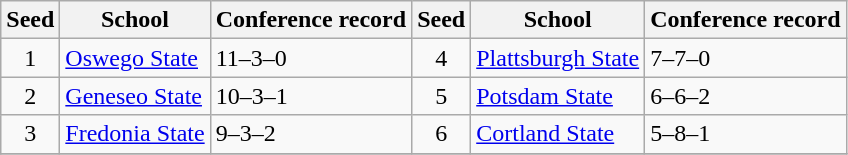<table class="wikitable">
<tr>
<th>Seed</th>
<th>School</th>
<th>Conference record</th>
<th>Seed</th>
<th>School</th>
<th>Conference record</th>
</tr>
<tr>
<td align=center>1</td>
<td><a href='#'>Oswego State</a></td>
<td>11–3–0</td>
<td align=center>4</td>
<td><a href='#'>Plattsburgh State</a></td>
<td>7–7–0</td>
</tr>
<tr>
<td align=center>2</td>
<td><a href='#'>Geneseo State</a></td>
<td>10–3–1</td>
<td align=center>5</td>
<td><a href='#'>Potsdam State</a></td>
<td>6–6–2</td>
</tr>
<tr>
<td align=center>3</td>
<td><a href='#'>Fredonia State</a></td>
<td>9–3–2</td>
<td align=center>6</td>
<td><a href='#'>Cortland State</a></td>
<td>5–8–1</td>
</tr>
<tr>
</tr>
</table>
